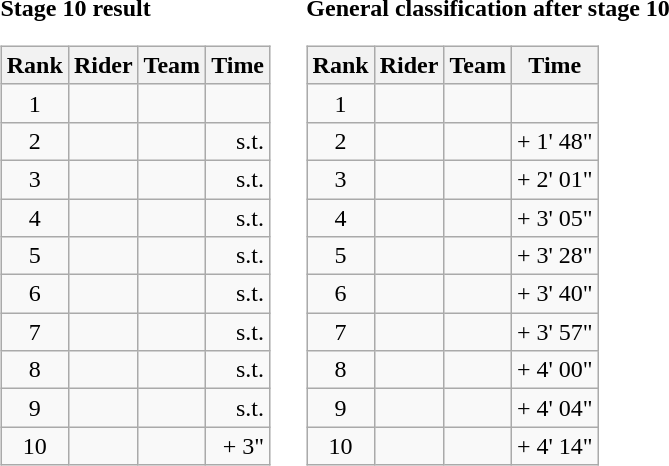<table>
<tr>
<td><strong>Stage 10 result</strong><br><table class="wikitable">
<tr>
<th scope="col">Rank</th>
<th scope="col">Rider</th>
<th scope="col">Team</th>
<th scope="col">Time</th>
</tr>
<tr>
<td style="text-align:center;">1</td>
<td></td>
<td></td>
<td style="text-align:right;"></td>
</tr>
<tr>
<td style="text-align:center;">2</td>
<td></td>
<td></td>
<td style="text-align:right;">s.t.</td>
</tr>
<tr>
<td style="text-align:center;">3</td>
<td></td>
<td></td>
<td style="text-align:right;">s.t.</td>
</tr>
<tr>
<td style="text-align:center;">4</td>
<td></td>
<td></td>
<td style="text-align:right;">s.t.</td>
</tr>
<tr>
<td style="text-align:center;">5</td>
<td></td>
<td></td>
<td style="text-align:right;">s.t.</td>
</tr>
<tr>
<td style="text-align:center;">6</td>
<td></td>
<td></td>
<td style="text-align:right;">s.t.</td>
</tr>
<tr>
<td style="text-align:center;">7</td>
<td></td>
<td></td>
<td style="text-align:right;">s.t.</td>
</tr>
<tr>
<td style="text-align:center;">8</td>
<td></td>
<td></td>
<td style="text-align:right;">s.t.</td>
</tr>
<tr>
<td style="text-align:center;">9</td>
<td></td>
<td></td>
<td style="text-align:right;">s.t.</td>
</tr>
<tr>
<td style="text-align:center;">10</td>
<td></td>
<td></td>
<td style="text-align:right;">+ 3"</td>
</tr>
</table>
</td>
<td></td>
<td><strong>General classification after stage 10</strong><br><table class="wikitable">
<tr>
<th scope="col">Rank</th>
<th scope="col">Rider</th>
<th scope="col">Team</th>
<th scope="col">Time</th>
</tr>
<tr>
<td style="text-align:center;">1</td>
<td></td>
<td></td>
<td style="text-align:right;"></td>
</tr>
<tr>
<td style="text-align:center;">2</td>
<td></td>
<td></td>
<td style="text-align:right;">+ 1' 48"</td>
</tr>
<tr>
<td style="text-align:center;">3</td>
<td></td>
<td></td>
<td style="text-align:right;">+ 2' 01"</td>
</tr>
<tr>
<td style="text-align:center;">4</td>
<td></td>
<td></td>
<td style="text-align:right;">+ 3' 05"</td>
</tr>
<tr>
<td style="text-align:center;">5</td>
<td></td>
<td></td>
<td style="text-align:right;">+ 3' 28"</td>
</tr>
<tr>
<td style="text-align:center;">6</td>
<td></td>
<td></td>
<td style="text-align:right;">+ 3' 40"</td>
</tr>
<tr>
<td style="text-align:center;">7</td>
<td></td>
<td></td>
<td style="text-align:right;">+ 3' 57"</td>
</tr>
<tr>
<td style="text-align:center;">8</td>
<td></td>
<td></td>
<td style="text-align:right;">+ 4' 00"</td>
</tr>
<tr>
<td style="text-align:center;">9</td>
<td></td>
<td></td>
<td style="text-align:right;">+ 4' 04"</td>
</tr>
<tr>
<td style="text-align:center;">10</td>
<td></td>
<td></td>
<td style="text-align:right;">+ 4' 14"</td>
</tr>
</table>
</td>
</tr>
</table>
